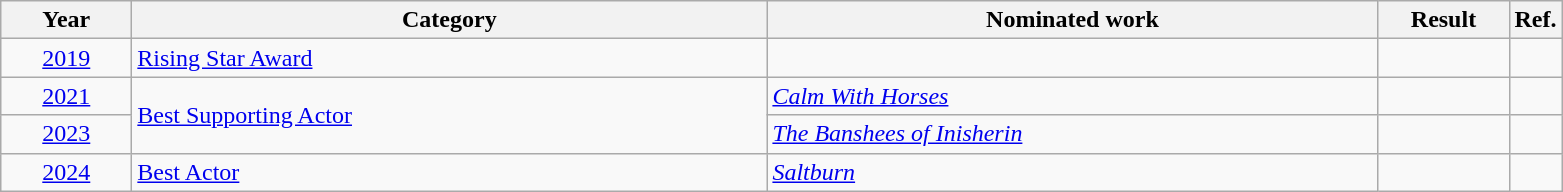<table class=wikitable>
<tr>
<th scope="col" style="width:5em;">Year</th>
<th scope="col" style="width:26em;">Category</th>
<th scope="col" style="width:25em;">Nominated work</th>
<th scope="col" style="width:5em;">Result</th>
<th>Ref.</th>
</tr>
<tr>
<td style="text-align:center;"><a href='#'>2019</a></td>
<td><a href='#'>Rising Star Award</a></td>
<td></td>
<td></td>
<td style="text-align:center;"></td>
</tr>
<tr>
<td style="text-align:center;"><a href='#'>2021</a></td>
<td rowspan="2"><a href='#'>Best Supporting Actor</a></td>
<td><em><a href='#'>Calm With Horses</a></em></td>
<td></td>
<td style="text-align:center;"></td>
</tr>
<tr>
<td style="text-align:center;"><a href='#'>2023</a></td>
<td><em><a href='#'>The Banshees of Inisherin</a></em></td>
<td></td>
<td style="text-align:center;"></td>
</tr>
<tr>
<td style="text-align:center;"><a href='#'>2024</a></td>
<td rowspan="1"><a href='#'>Best Actor</a></td>
<td><em><a href='#'>Saltburn</a></em></td>
<td></td>
<td></td>
</tr>
</table>
